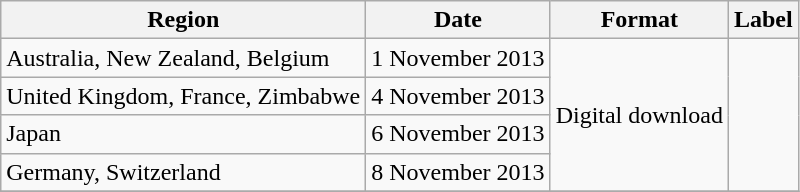<table class="wikitable">
<tr>
<th scope="col">Region</th>
<th scope="col">Date</th>
<th scope="col">Format</th>
<th scope="col">Label</th>
</tr>
<tr>
<td>Australia, New Zealand, Belgium</td>
<td>1 November 2013</td>
<td rowspan="4">Digital download</td>
<td rowspan="4"></td>
</tr>
<tr>
<td>United Kingdom, France, Zimbabwe</td>
<td>4 November 2013</td>
</tr>
<tr>
<td>Japan</td>
<td>6 November 2013</td>
</tr>
<tr>
<td>Germany, Switzerland</td>
<td>8 November 2013</td>
</tr>
<tr>
</tr>
</table>
